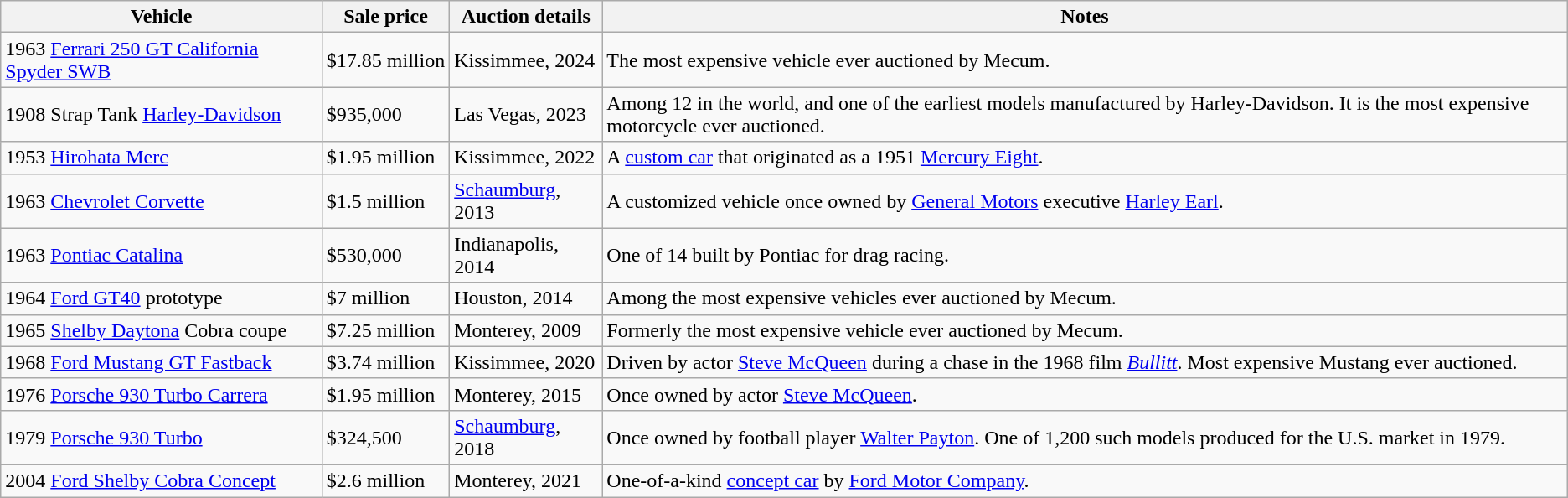<table class="wikitable sortable">
<tr>
<th><strong>Vehicle</strong></th>
<th><strong>Sale price</strong></th>
<th><strong>Auction details</strong></th>
<th><strong>Notes</strong></th>
</tr>
<tr>
<td>1963 <a href='#'>Ferrari 250 GT California Spyder SWB</a></td>
<td>$17.85 million</td>
<td>Kissimmee, 2024</td>
<td>The most expensive vehicle ever auctioned by Mecum.</td>
</tr>
<tr>
<td>1908 Strap Tank <a href='#'>Harley-Davidson</a></td>
<td>$935,000</td>
<td>Las Vegas, 2023</td>
<td>Among 12 in the world, and one of the earliest models manufactured by Harley-Davidson. It is the most expensive motorcycle ever auctioned.</td>
</tr>
<tr>
<td>1953 <a href='#'>Hirohata Merc</a></td>
<td>$1.95 million</td>
<td>Kissimmee, 2022</td>
<td>A <a href='#'>custom car</a> that originated as a 1951 <a href='#'>Mercury Eight</a>.</td>
</tr>
<tr>
<td>1963 <a href='#'>Chevrolet Corvette</a></td>
<td>$1.5 million</td>
<td><a href='#'>Schaumburg</a>, 2013</td>
<td>A customized vehicle once owned by <a href='#'>General Motors</a> executive <a href='#'>Harley Earl</a>.</td>
</tr>
<tr>
<td>1963 <a href='#'>Pontiac Catalina</a></td>
<td>$530,000</td>
<td>Indianapolis, 2014</td>
<td>One of 14 built by Pontiac for drag racing.</td>
</tr>
<tr>
<td>1964 <a href='#'>Ford GT40</a> prototype</td>
<td>$7 million</td>
<td>Houston, 2014</td>
<td>Among the most expensive vehicles ever auctioned by Mecum.</td>
</tr>
<tr>
<td>1965 <a href='#'>Shelby Daytona</a> Cobra coupe</td>
<td>$7.25 million</td>
<td>Monterey, 2009</td>
<td>Formerly the most expensive vehicle ever auctioned by Mecum.</td>
</tr>
<tr>
<td>1968 <a href='#'>Ford Mustang GT Fastback</a></td>
<td>$3.74 million</td>
<td>Kissimmee, 2020</td>
<td>Driven by actor <a href='#'>Steve McQueen</a> during a chase in the 1968 film <em><a href='#'>Bullitt</a></em>. Most expensive Mustang ever auctioned.</td>
</tr>
<tr>
<td>1976 <a href='#'>Porsche 930 Turbo Carrera</a></td>
<td>$1.95 million</td>
<td>Monterey, 2015</td>
<td>Once owned by actor <a href='#'>Steve McQueen</a>.</td>
</tr>
<tr>
<td>1979 <a href='#'>Porsche 930 Turbo</a></td>
<td>$324,500</td>
<td><a href='#'>Schaumburg</a>, 2018</td>
<td>Once owned by football player <a href='#'>Walter Payton</a>. One of 1,200 such models produced for the U.S. market in 1979.</td>
</tr>
<tr>
<td>2004 <a href='#'>Ford Shelby Cobra Concept</a></td>
<td>$2.6 million</td>
<td>Monterey, 2021</td>
<td>One-of-a-kind <a href='#'>concept car</a> by <a href='#'>Ford Motor Company</a>.</td>
</tr>
</table>
